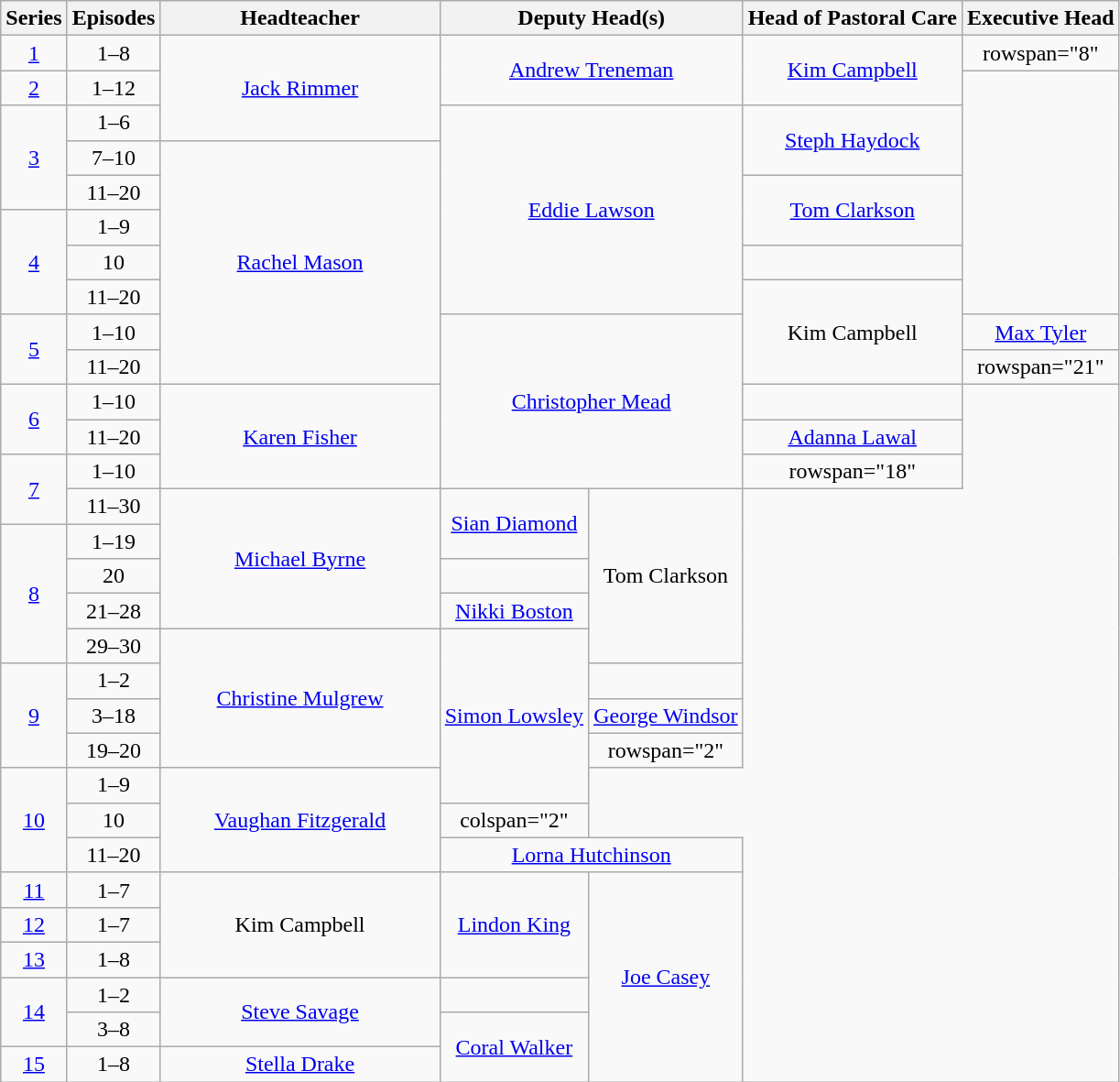<table class="wikitable" style="text-align:center;">
<tr>
<th>Series</th>
<th>Episodes</th>
<th width=25%>Headteacher</th>
<th colspan="2">Deputy Head(s)</th>
<th>Head of Pastoral Care</th>
<th>Executive Head</th>
</tr>
<tr>
<td><a href='#'>1</a></td>
<td>1–8</td>
<td rowspan="3"><a href='#'>Jack Rimmer</a></td>
<td rowspan="2" colspan="2"><a href='#'>Andrew Treneman</a></td>
<td rowspan="2"><a href='#'>Kim Campbell</a></td>
<td>rowspan="8" </td>
</tr>
<tr>
<td><a href='#'>2</a></td>
<td>1–12</td>
</tr>
<tr>
<td rowspan="3"><a href='#'>3</a></td>
<td>1–6</td>
<td rowspan="6" colspan="2"><a href='#'>Eddie Lawson</a></td>
<td rowspan="2"><a href='#'>Steph Haydock</a></td>
</tr>
<tr>
<td>7–10</td>
<td rowspan="7"><a href='#'>Rachel Mason</a></td>
</tr>
<tr>
<td>11–20</td>
<td rowspan="2"><a href='#'>Tom Clarkson</a></td>
</tr>
<tr>
<td rowspan="3"><a href='#'>4</a></td>
<td>1–9</td>
</tr>
<tr>
<td>10</td>
<td></td>
</tr>
<tr>
<td>11–20</td>
<td rowspan="3">Kim Campbell</td>
</tr>
<tr>
<td rowspan="2"><a href='#'>5</a></td>
<td>1–10</td>
<td rowspan="5" colspan="2"><a href='#'>Christopher Mead</a></td>
<td><a href='#'>Max Tyler</a></td>
</tr>
<tr>
<td>11–20</td>
<td>rowspan="21" </td>
</tr>
<tr>
<td rowspan="2"><a href='#'>6</a></td>
<td>1–10</td>
<td rowspan="3"><a href='#'>Karen Fisher</a></td>
<td></td>
</tr>
<tr>
<td>11–20</td>
<td><a href='#'>Adanna Lawal</a></td>
</tr>
<tr>
<td rowspan="2"><a href='#'>7</a></td>
<td>1–10</td>
<td>rowspan="18" </td>
</tr>
<tr>
<td>11–30</td>
<td rowspan="4"><a href='#'>Michael Byrne</a></td>
<td rowspan="2"><a href='#'>Sian Diamond</a></td>
<td rowspan="5">Tom Clarkson</td>
</tr>
<tr>
<td rowspan="4"><a href='#'>8</a></td>
<td>1–19</td>
</tr>
<tr>
<td>20</td>
<td></td>
</tr>
<tr>
<td>21–28</td>
<td><a href='#'>Nikki Boston</a></td>
</tr>
<tr>
<td>29–30</td>
<td rowspan="4"><a href='#'>Christine Mulgrew</a></td>
<td rowspan="5"><a href='#'>Simon Lowsley</a></td>
</tr>
<tr>
<td rowspan="3"><a href='#'>9</a></td>
<td>1–2</td>
<td></td>
</tr>
<tr>
<td>3–18</td>
<td><a href='#'>George Windsor</a></td>
</tr>
<tr>
<td>19–20</td>
<td>rowspan="2" </td>
</tr>
<tr>
<td rowspan="3"><a href='#'>10</a></td>
<td>1–9</td>
<td rowspan="3"><a href='#'>Vaughan Fitzgerald</a></td>
</tr>
<tr>
<td>10</td>
<td>colspan="2" </td>
</tr>
<tr>
<td>11–20</td>
<td colspan="2"><a href='#'>Lorna Hutchinson</a></td>
</tr>
<tr>
<td><a href='#'>11</a></td>
<td>1–7</td>
<td rowspan="3">Kim Campbell</td>
<td rowspan="3"><a href='#'>Lindon King</a></td>
<td rowspan="6"><a href='#'>Joe Casey</a></td>
</tr>
<tr>
<td><a href='#'>12</a></td>
<td>1–7</td>
</tr>
<tr>
<td><a href='#'>13</a></td>
<td>1–8</td>
</tr>
<tr>
<td rowspan="2"><a href='#'>14</a></td>
<td>1–2</td>
<td rowspan="2"><a href='#'>Steve Savage</a></td>
<td></td>
</tr>
<tr>
<td>3–8</td>
<td rowspan="2"><a href='#'>Coral Walker</a></td>
</tr>
<tr>
<td><a href='#'>15</a></td>
<td>1–8</td>
<td><a href='#'>Stella Drake</a></td>
</tr>
</table>
